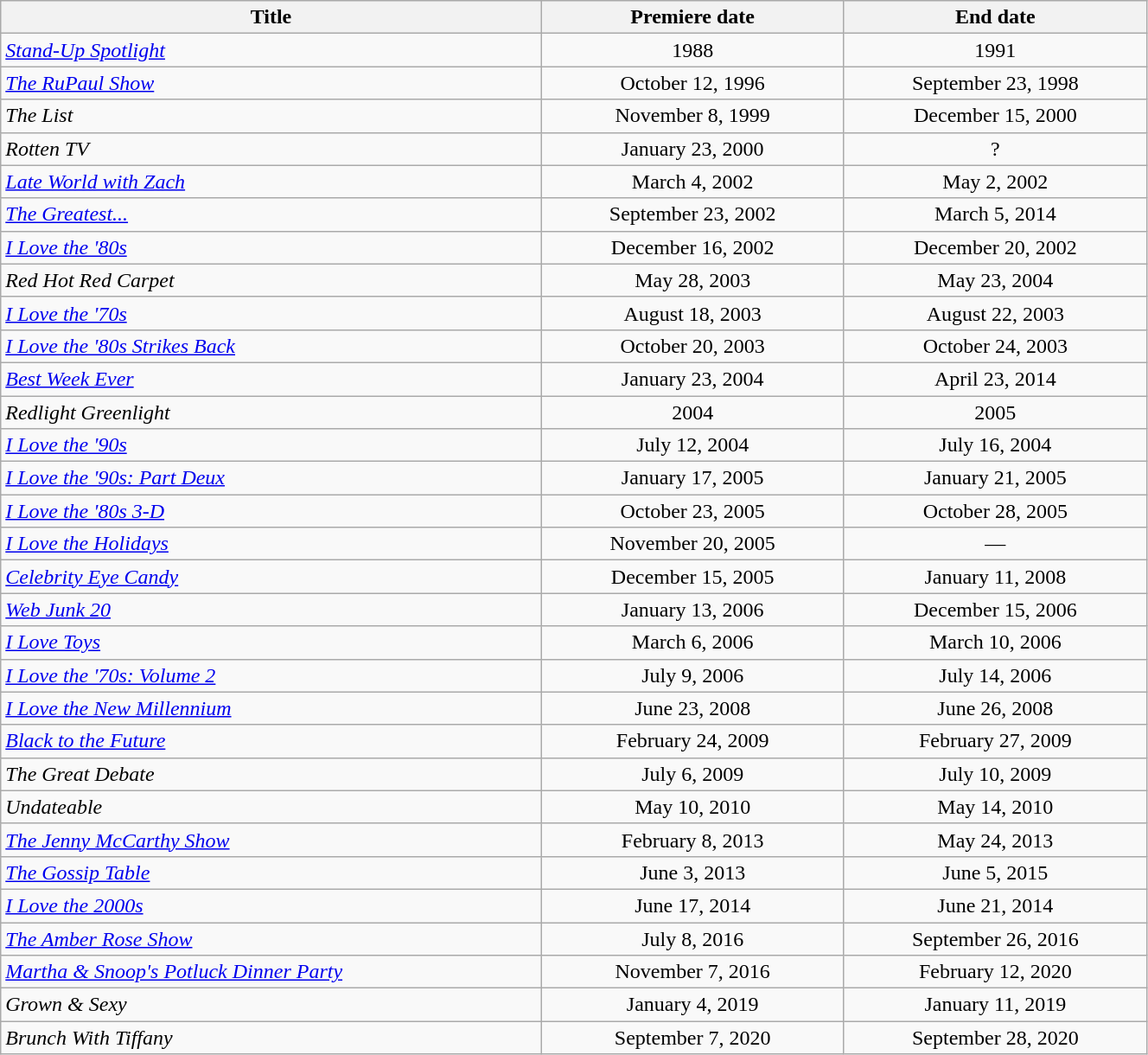<table class="wikitable plainrowheaders sortable" style="width:70%;text-align:center;">
<tr>
<th scope="col" style="width:25%;">Title</th>
<th scope="col" style="width:14%;">Premiere date</th>
<th scope="col" style="width:14%;">End date</th>
</tr>
<tr>
<td scope="row" style="text-align:left;"><em><a href='#'>Stand-Up Spotlight</a></em></td>
<td>1988</td>
<td>1991</td>
</tr>
<tr>
<td scope="row" style="text-align:left;"><em><a href='#'>The RuPaul Show</a></em></td>
<td>October 12, 1996</td>
<td>September 23, 1998</td>
</tr>
<tr>
<td scope="row" style="text-align:left;"><em>The List</em></td>
<td>November 8, 1999</td>
<td>December 15, 2000</td>
</tr>
<tr>
<td scope="row" style="text-align:left;"><em>Rotten TV</em></td>
<td>January 23, 2000</td>
<td>?</td>
</tr>
<tr>
<td scope="row" style="text-align:left;"><em><a href='#'>Late World with Zach</a></em></td>
<td>March 4, 2002</td>
<td>May 2, 2002</td>
</tr>
<tr>
<td scope="row" style="text-align:left;"><em><a href='#'>The Greatest...</a></em></td>
<td>September 23, 2002</td>
<td>March 5, 2014</td>
</tr>
<tr>
<td scope="row" style="text-align:left;"><em><a href='#'>I Love the '80s</a></em></td>
<td>December 16, 2002</td>
<td>December 20, 2002</td>
</tr>
<tr>
<td scope="row" style="text-align:left;"><em>Red Hot Red Carpet</em></td>
<td>May 28, 2003</td>
<td>May 23, 2004</td>
</tr>
<tr>
<td scope="row" style="text-align:left;"><em><a href='#'>I Love the '70s</a></em></td>
<td>August 18, 2003</td>
<td>August 22, 2003</td>
</tr>
<tr>
<td scope="row" style="text-align:left;"><em><a href='#'>I Love the '80s Strikes Back</a></em></td>
<td>October 20, 2003</td>
<td>October 24, 2003</td>
</tr>
<tr>
<td scope="row" style="text-align:left;"><em><a href='#'>Best Week Ever</a></em></td>
<td>January 23, 2004</td>
<td>April 23, 2014</td>
</tr>
<tr>
<td scope="row" style="text-align:left;"><em>Redlight Greenlight</em></td>
<td>2004</td>
<td>2005</td>
</tr>
<tr>
<td scope="row" style="text-align:left;"><em><a href='#'>I Love the '90s</a></em></td>
<td>July 12, 2004</td>
<td>July 16, 2004</td>
</tr>
<tr>
<td scope="row" style="text-align:left;"><em><a href='#'>I Love the '90s: Part Deux</a></em></td>
<td>January 17, 2005</td>
<td>January 21, 2005</td>
</tr>
<tr>
<td scope="row" style="text-align:left;"><em><a href='#'>I Love the '80s 3-D</a></em></td>
<td>October 23, 2005</td>
<td>October 28, 2005</td>
</tr>
<tr>
<td scope="row" style="text-align:left;"><em><a href='#'>I Love the Holidays</a></em></td>
<td>November 20, 2005</td>
<td>—</td>
</tr>
<tr>
<td scope="row" style="text-align:left;"><em><a href='#'>Celebrity Eye Candy</a></em></td>
<td>December 15, 2005</td>
<td>January 11, 2008</td>
</tr>
<tr>
<td scope="row" style="text-align:left;"><em><a href='#'>Web Junk 20</a></em></td>
<td>January 13, 2006</td>
<td>December 15, 2006</td>
</tr>
<tr>
<td scope="row" style="text-align:left;"><em><a href='#'>I Love Toys</a></em></td>
<td>March 6, 2006</td>
<td>March 10, 2006</td>
</tr>
<tr>
<td scope="row" style="text-align:left;"><em><a href='#'>I Love the '70s: Volume 2</a></em></td>
<td>July 9, 2006</td>
<td>July 14, 2006</td>
</tr>
<tr>
<td scope="row" style="text-align:left;"><em><a href='#'>I Love the New Millennium</a></em></td>
<td>June 23, 2008</td>
<td>June 26, 2008</td>
</tr>
<tr>
<td scope="row" style="text-align:left;"><em><a href='#'>Black to the Future</a></em></td>
<td>February 24, 2009</td>
<td>February 27, 2009</td>
</tr>
<tr>
<td scope="row" style="text-align:left;"><em>The Great Debate</em></td>
<td>July 6, 2009</td>
<td>July 10, 2009</td>
</tr>
<tr>
<td scope="row" style="text-align:left;"><em>Undateable</em></td>
<td>May 10, 2010</td>
<td>May 14, 2010</td>
</tr>
<tr>
<td scope="row" style="text-align:left;"><em><a href='#'>The Jenny McCarthy Show</a></em></td>
<td>February 8, 2013</td>
<td>May 24, 2013</td>
</tr>
<tr>
<td scope="row" style="text-align:left;"><em><a href='#'>The Gossip Table</a></em></td>
<td>June 3, 2013</td>
<td>June 5, 2015</td>
</tr>
<tr>
<td scope="row" style="text-align:left;"><em><a href='#'>I Love the 2000s</a></em></td>
<td>June 17, 2014</td>
<td>June 21, 2014</td>
</tr>
<tr>
<td scope="row" style="text-align:left;"><em><a href='#'>The Amber Rose Show</a></em></td>
<td>July 8, 2016</td>
<td>September 26, 2016</td>
</tr>
<tr>
<td scope="row" style="text-align:left;"><em><a href='#'>Martha & Snoop's Potluck Dinner Party</a></em></td>
<td>November 7, 2016</td>
<td>February 12, 2020</td>
</tr>
<tr>
<td scope="row" style="text-align:left;"><em>Grown & Sexy</em></td>
<td>January 4, 2019</td>
<td>January 11, 2019</td>
</tr>
<tr>
<td scope="row" style="text-align:left;"><em>Brunch With Tiffany</em></td>
<td>September 7, 2020</td>
<td>September 28, 2020</td>
</tr>
</table>
